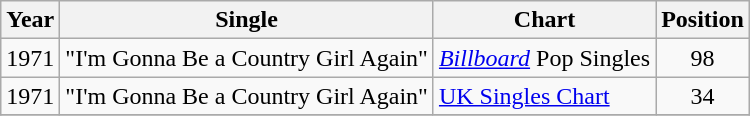<table class="wikitable">
<tr>
<th>Year</th>
<th>Single</th>
<th>Chart</th>
<th>Position</th>
</tr>
<tr>
<td>1971</td>
<td>"I'm Gonna Be a Country Girl Again"</td>
<td><a href='#'><em>Billboard</em></a> Pop Singles</td>
<td align="center">98</td>
</tr>
<tr>
<td>1971</td>
<td>"I'm Gonna Be a Country Girl Again"</td>
<td><a href='#'>UK Singles Chart</a></td>
<td align="center">34</td>
</tr>
<tr>
</tr>
</table>
